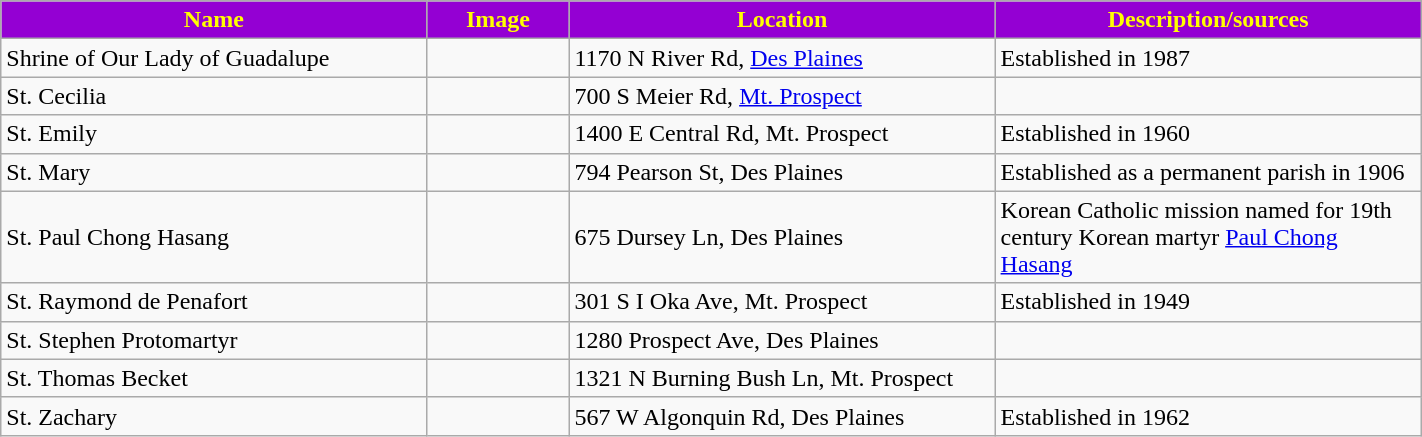<table class="wikitable sortable" style="width:75%">
<tr>
<th style="background:darkviolet; color:yellow;" width="30%"><strong>Name</strong></th>
<th style="background:darkviolet; color:yellow;" width="10%"><strong>Image</strong></th>
<th style="background:darkviolet; color:yellow;" width="30%"><strong>Location</strong></th>
<th style="background:darkviolet; color:yellow;" width="30%"><strong>Description/sources</strong></th>
</tr>
<tr>
<td>Shrine of Our Lady of Guadalupe</td>
<td></td>
<td>1170 N River Rd, <a href='#'>Des Plaines</a></td>
<td>Established in 1987</td>
</tr>
<tr>
<td>St. Cecilia</td>
<td></td>
<td>700 S Meier Rd, <a href='#'>Mt. Prospect</a></td>
<td></td>
</tr>
<tr>
<td>St. Emily</td>
<td></td>
<td>1400 E Central Rd, Mt. Prospect</td>
<td>Established in 1960</td>
</tr>
<tr>
<td>St. Mary</td>
<td></td>
<td>794 Pearson St, Des Plaines</td>
<td>Established as a permanent parish in 1906</td>
</tr>
<tr>
<td>St. Paul Chong Hasang</td>
<td></td>
<td>675 Dursey Ln, Des Plaines</td>
<td>Korean Catholic mission named for 19th century Korean martyr <a href='#'>Paul Chong Hasang</a></td>
</tr>
<tr>
<td>St. Raymond de Penafort</td>
<td></td>
<td>301 S I Oka Ave, Mt. Prospect</td>
<td>Established in 1949</td>
</tr>
<tr>
<td>St. Stephen Protomartyr</td>
<td></td>
<td>1280 Prospect Ave, Des Plaines</td>
<td></td>
</tr>
<tr>
<td>St. Thomas Becket</td>
<td></td>
<td>1321 N Burning Bush Ln, Mt. Prospect</td>
<td></td>
</tr>
<tr>
<td>St. Zachary</td>
<td></td>
<td>567 W Algonquin Rd, Des Plaines</td>
<td>Established in 1962</td>
</tr>
</table>
